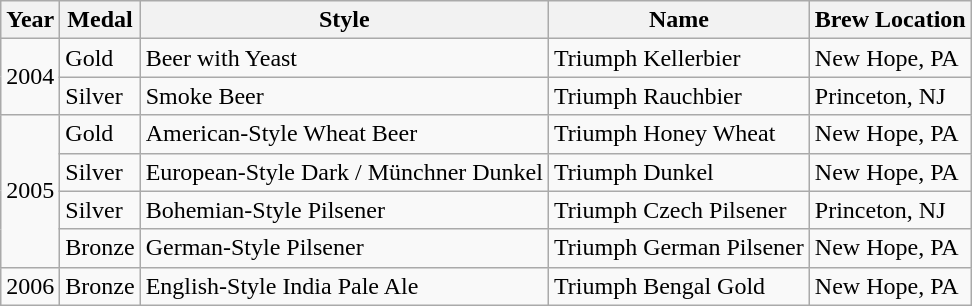<table class="wikitable">
<tr>
<th>Year</th>
<th>Medal</th>
<th>Style</th>
<th>Name</th>
<th>Brew Location</th>
</tr>
<tr>
<td rowspan=2>2004</td>
<td>Gold</td>
<td>Beer with Yeast</td>
<td>Triumph Kellerbier</td>
<td>New Hope, PA</td>
</tr>
<tr>
<td>Silver</td>
<td>Smoke Beer</td>
<td>Triumph Rauchbier</td>
<td>Princeton, NJ</td>
</tr>
<tr>
<td rowspan=4>2005</td>
<td>Gold</td>
<td>American-Style Wheat Beer</td>
<td>Triumph Honey Wheat</td>
<td>New Hope, PA</td>
</tr>
<tr>
<td>Silver</td>
<td>European-Style Dark / Münchner Dunkel</td>
<td>Triumph Dunkel</td>
<td>New Hope, PA</td>
</tr>
<tr>
<td>Silver</td>
<td>Bohemian-Style Pilsener</td>
<td>Triumph Czech Pilsener</td>
<td>Princeton, NJ</td>
</tr>
<tr>
<td>Bronze</td>
<td>German-Style Pilsener</td>
<td>Triumph German Pilsener</td>
<td>New Hope, PA</td>
</tr>
<tr>
<td>2006</td>
<td>Bronze</td>
<td>English-Style India Pale Ale</td>
<td>Triumph Bengal Gold</td>
<td>New Hope, PA</td>
</tr>
</table>
